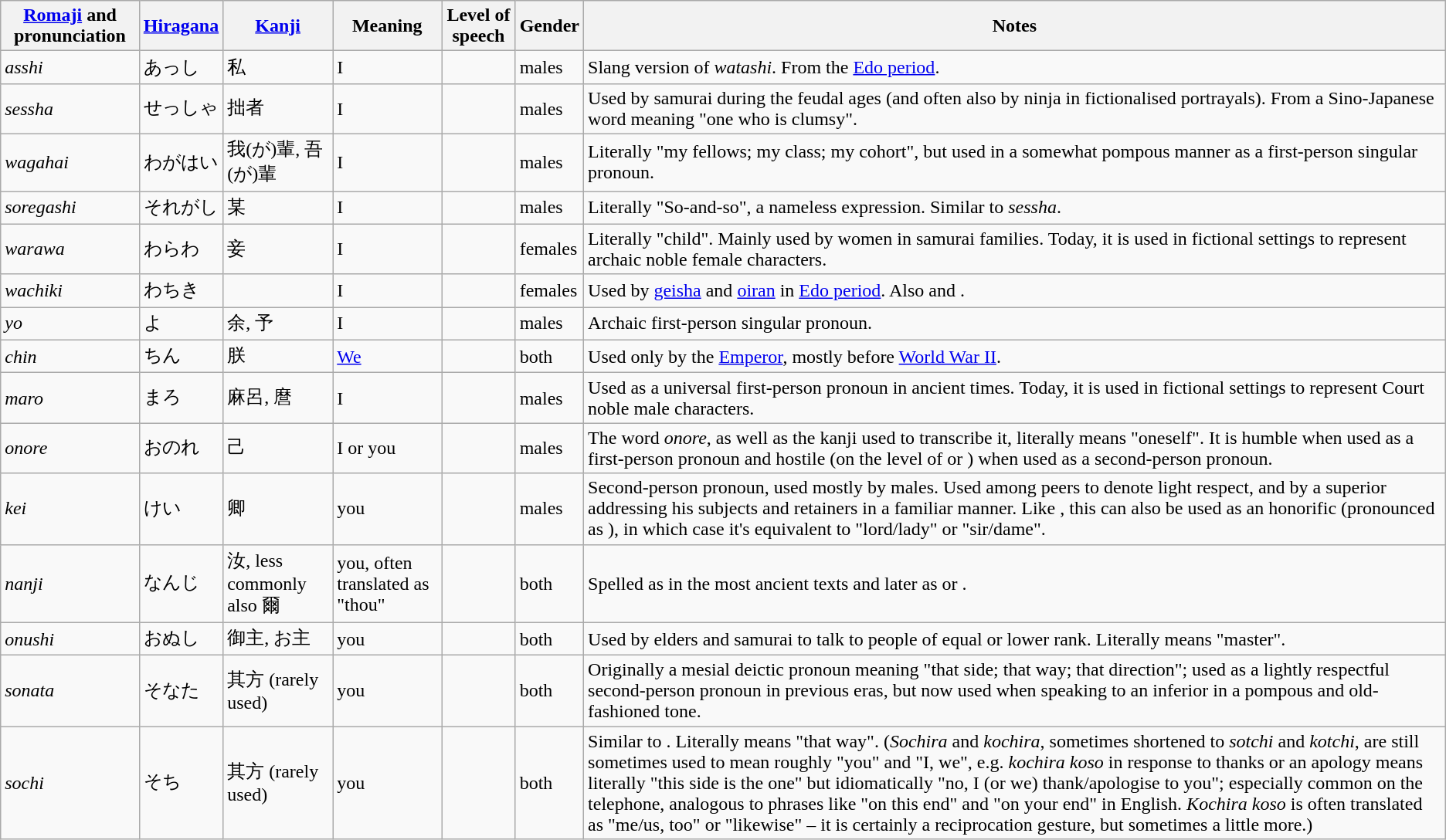<table class="wikitable">
<tr>
<th><a href='#'>Romaji</a> and pronunciation</th>
<th><a href='#'>Hiragana</a></th>
<th><a href='#'>Kanji</a></th>
<th>Meaning</th>
<th>Level of speech</th>
<th>Gender</th>
<th>Notes</th>
</tr>
<tr>
<td><em>asshi</em> </td>
<td>あっし</td>
<td>私</td>
<td>I</td>
<td></td>
<td>males</td>
<td>Slang version of <em>watashi</em>. From the <a href='#'>Edo period</a>.</td>
</tr>
<tr>
<td><em>sessha</em> </td>
<td>せっしゃ</td>
<td>拙者</td>
<td>I</td>
<td></td>
<td>males</td>
<td>Used by samurai during the feudal ages (and often also by ninja in fictionalised portrayals). From a Sino-Japanese word meaning "one who is clumsy".</td>
</tr>
<tr>
<td><em>wagahai</em> </td>
<td>わがはい</td>
<td>我(が)輩, 吾(が)輩</td>
<td>I</td>
<td></td>
<td>males</td>
<td>Literally "my fellows; my class; my cohort", but used in a somewhat pompous manner as a first-person singular pronoun.</td>
</tr>
<tr>
<td><em>soregashi</em> </td>
<td>それがし</td>
<td>某</td>
<td>I</td>
<td></td>
<td>males</td>
<td>Literally "So-and-so", a nameless expression. Similar to <em>sessha</em>.</td>
</tr>
<tr>
<td><em>warawa</em> </td>
<td>わらわ</td>
<td>妾</td>
<td>I</td>
<td></td>
<td>females</td>
<td>Literally "child". Mainly used by women in samurai families. Today, it is used in fictional settings to represent archaic noble female characters.</td>
</tr>
<tr>
<td><em>wachiki</em></td>
<td>わちき</td>
<td></td>
<td>I</td>
<td></td>
<td>females</td>
<td>Used by <a href='#'>geisha</a> and <a href='#'>oiran</a> in <a href='#'>Edo period</a>. Also  and .</td>
</tr>
<tr>
<td><em>yo</em> </td>
<td>よ</td>
<td>余, 予</td>
<td>I</td>
<td></td>
<td>males</td>
<td>Archaic first-person singular pronoun.</td>
</tr>
<tr>
<td><em>chin</em> </td>
<td>ちん</td>
<td>朕</td>
<td><a href='#'>We</a></td>
<td></td>
<td>both</td>
<td>Used only by the <a href='#'>Emperor</a>, mostly before <a href='#'>World War II</a>.</td>
</tr>
<tr>
<td><em>maro</em></td>
<td>まろ</td>
<td>麻呂, 麿</td>
<td>I</td>
<td></td>
<td>males</td>
<td>Used as a universal first-person pronoun in ancient times. Today, it is used in fictional settings to represent Court noble male characters.</td>
</tr>
<tr>
<td><em>onore</em> </td>
<td>おのれ</td>
<td>己</td>
<td>I or you</td>
<td></td>
<td>males</td>
<td>The word <em>onore</em>, as well as the kanji used to transcribe it, literally means "oneself". It is humble when used as a first-person pronoun and hostile (on the level of  or ) when used as a second-person pronoun.</td>
</tr>
<tr>
<td><em>kei</em> </td>
<td>けい</td>
<td>卿</td>
<td>you</td>
<td></td>
<td>males</td>
<td>Second-person pronoun, used mostly by males. Used among peers to denote light respect, and by a superior addressing his subjects and retainers in a familiar manner. Like , this can also be used as an honorific (pronounced as ), in which case it's equivalent to "lord/lady" or "sir/dame".</td>
</tr>
<tr>
<td><em>nanji</em> </td>
<td>なんじ</td>
<td>汝, less commonly also 爾</td>
<td>you, often translated as "thou"</td>
<td></td>
<td>both</td>
<td>Spelled as  in the most ancient texts and later as  or .</td>
</tr>
<tr>
<td><em>onushi</em> </td>
<td>おぬし</td>
<td>御主, お主</td>
<td>you</td>
<td></td>
<td>both</td>
<td>Used by elders and samurai to talk to people of equal or lower rank. Literally means "master".</td>
</tr>
<tr>
<td><em>sonata</em> </td>
<td>そなた</td>
<td>其方 (rarely used)</td>
<td>you</td>
<td></td>
<td>both</td>
<td>Originally a mesial deictic pronoun meaning "that side; that way; that direction"; used as a lightly respectful second-person pronoun in previous eras, but now used when speaking to an inferior in a pompous and old-fashioned tone.</td>
</tr>
<tr>
<td><em>sochi</em> </td>
<td>そち</td>
<td>其方 (rarely used)</td>
<td>you</td>
<td></td>
<td>both</td>
<td>Similar to . Literally means "that way". (<em>Sochira</em> and <em>kochira</em>, sometimes shortened to <em>sotchi</em> and <em>kotchi</em>, are still sometimes used to mean roughly "you" and "I, we", e.g. <em>kochira koso</em> in response to thanks or an apology means literally "this side is the one" but idiomatically "no, I (or we) thank/apologise to you"; especially common on the telephone, analogous to phrases like "on this end" and "on your end" in English. <em>Kochira koso</em> is often translated as "me/us, too" or "likewise" – it is certainly a reciprocation gesture, but sometimes a little more.)</td>
</tr>
</table>
